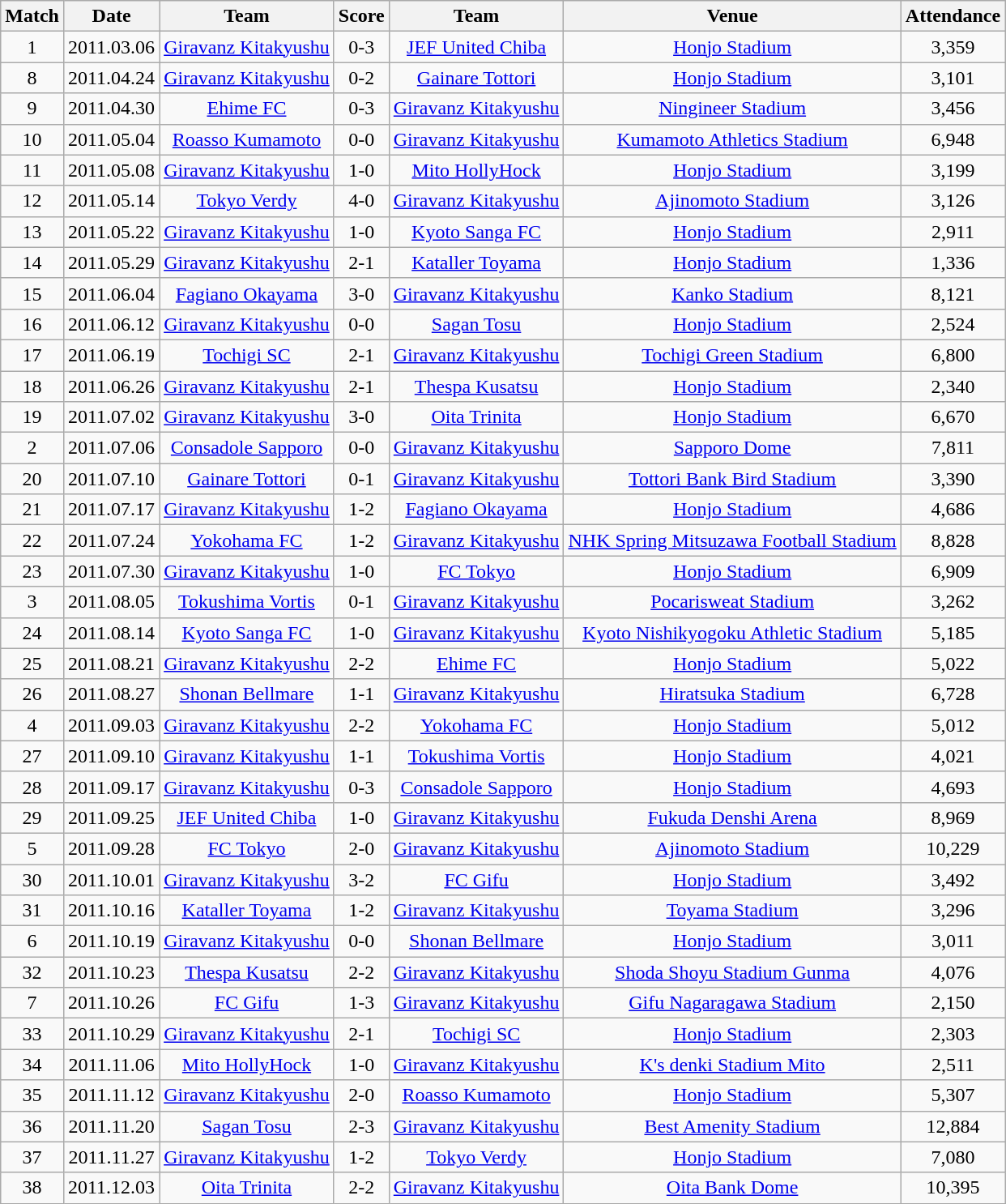<table class="wikitable" style="text-align:center;">
<tr>
<th>Match</th>
<th>Date</th>
<th>Team</th>
<th>Score</th>
<th>Team</th>
<th>Venue</th>
<th>Attendance</th>
</tr>
<tr>
<td>1</td>
<td>2011.03.06</td>
<td><a href='#'>Giravanz Kitakyushu</a></td>
<td>0-3</td>
<td><a href='#'>JEF United Chiba</a></td>
<td><a href='#'>Honjo Stadium</a></td>
<td>3,359</td>
</tr>
<tr>
<td>8</td>
<td>2011.04.24</td>
<td><a href='#'>Giravanz Kitakyushu</a></td>
<td>0-2</td>
<td><a href='#'>Gainare Tottori</a></td>
<td><a href='#'>Honjo Stadium</a></td>
<td>3,101</td>
</tr>
<tr>
<td>9</td>
<td>2011.04.30</td>
<td><a href='#'>Ehime FC</a></td>
<td>0-3</td>
<td><a href='#'>Giravanz Kitakyushu</a></td>
<td><a href='#'>Ningineer Stadium</a></td>
<td>3,456</td>
</tr>
<tr>
<td>10</td>
<td>2011.05.04</td>
<td><a href='#'>Roasso Kumamoto</a></td>
<td>0-0</td>
<td><a href='#'>Giravanz Kitakyushu</a></td>
<td><a href='#'>Kumamoto Athletics Stadium</a></td>
<td>6,948</td>
</tr>
<tr>
<td>11</td>
<td>2011.05.08</td>
<td><a href='#'>Giravanz Kitakyushu</a></td>
<td>1-0</td>
<td><a href='#'>Mito HollyHock</a></td>
<td><a href='#'>Honjo Stadium</a></td>
<td>3,199</td>
</tr>
<tr>
<td>12</td>
<td>2011.05.14</td>
<td><a href='#'>Tokyo Verdy</a></td>
<td>4-0</td>
<td><a href='#'>Giravanz Kitakyushu</a></td>
<td><a href='#'>Ajinomoto Stadium</a></td>
<td>3,126</td>
</tr>
<tr>
<td>13</td>
<td>2011.05.22</td>
<td><a href='#'>Giravanz Kitakyushu</a></td>
<td>1-0</td>
<td><a href='#'>Kyoto Sanga FC</a></td>
<td><a href='#'>Honjo Stadium</a></td>
<td>2,911</td>
</tr>
<tr>
<td>14</td>
<td>2011.05.29</td>
<td><a href='#'>Giravanz Kitakyushu</a></td>
<td>2-1</td>
<td><a href='#'>Kataller Toyama</a></td>
<td><a href='#'>Honjo Stadium</a></td>
<td>1,336</td>
</tr>
<tr>
<td>15</td>
<td>2011.06.04</td>
<td><a href='#'>Fagiano Okayama</a></td>
<td>3-0</td>
<td><a href='#'>Giravanz Kitakyushu</a></td>
<td><a href='#'>Kanko Stadium</a></td>
<td>8,121</td>
</tr>
<tr>
<td>16</td>
<td>2011.06.12</td>
<td><a href='#'>Giravanz Kitakyushu</a></td>
<td>0-0</td>
<td><a href='#'>Sagan Tosu</a></td>
<td><a href='#'>Honjo Stadium</a></td>
<td>2,524</td>
</tr>
<tr>
<td>17</td>
<td>2011.06.19</td>
<td><a href='#'>Tochigi SC</a></td>
<td>2-1</td>
<td><a href='#'>Giravanz Kitakyushu</a></td>
<td><a href='#'>Tochigi Green Stadium</a></td>
<td>6,800</td>
</tr>
<tr>
<td>18</td>
<td>2011.06.26</td>
<td><a href='#'>Giravanz Kitakyushu</a></td>
<td>2-1</td>
<td><a href='#'>Thespa Kusatsu</a></td>
<td><a href='#'>Honjo Stadium</a></td>
<td>2,340</td>
</tr>
<tr>
<td>19</td>
<td>2011.07.02</td>
<td><a href='#'>Giravanz Kitakyushu</a></td>
<td>3-0</td>
<td><a href='#'>Oita Trinita</a></td>
<td><a href='#'>Honjo Stadium</a></td>
<td>6,670</td>
</tr>
<tr>
<td>2</td>
<td>2011.07.06</td>
<td><a href='#'>Consadole Sapporo</a></td>
<td>0-0</td>
<td><a href='#'>Giravanz Kitakyushu</a></td>
<td><a href='#'>Sapporo Dome</a></td>
<td>7,811</td>
</tr>
<tr>
<td>20</td>
<td>2011.07.10</td>
<td><a href='#'>Gainare Tottori</a></td>
<td>0-1</td>
<td><a href='#'>Giravanz Kitakyushu</a></td>
<td><a href='#'>Tottori Bank Bird Stadium</a></td>
<td>3,390</td>
</tr>
<tr>
<td>21</td>
<td>2011.07.17</td>
<td><a href='#'>Giravanz Kitakyushu</a></td>
<td>1-2</td>
<td><a href='#'>Fagiano Okayama</a></td>
<td><a href='#'>Honjo Stadium</a></td>
<td>4,686</td>
</tr>
<tr>
<td>22</td>
<td>2011.07.24</td>
<td><a href='#'>Yokohama FC</a></td>
<td>1-2</td>
<td><a href='#'>Giravanz Kitakyushu</a></td>
<td><a href='#'>NHK Spring Mitsuzawa Football Stadium</a></td>
<td>8,828</td>
</tr>
<tr>
<td>23</td>
<td>2011.07.30</td>
<td><a href='#'>Giravanz Kitakyushu</a></td>
<td>1-0</td>
<td><a href='#'>FC Tokyo</a></td>
<td><a href='#'>Honjo Stadium</a></td>
<td>6,909</td>
</tr>
<tr>
<td>3</td>
<td>2011.08.05</td>
<td><a href='#'>Tokushima Vortis</a></td>
<td>0-1</td>
<td><a href='#'>Giravanz Kitakyushu</a></td>
<td><a href='#'>Pocarisweat Stadium</a></td>
<td>3,262</td>
</tr>
<tr>
<td>24</td>
<td>2011.08.14</td>
<td><a href='#'>Kyoto Sanga FC</a></td>
<td>1-0</td>
<td><a href='#'>Giravanz Kitakyushu</a></td>
<td><a href='#'>Kyoto Nishikyogoku Athletic Stadium</a></td>
<td>5,185</td>
</tr>
<tr>
<td>25</td>
<td>2011.08.21</td>
<td><a href='#'>Giravanz Kitakyushu</a></td>
<td>2-2</td>
<td><a href='#'>Ehime FC</a></td>
<td><a href='#'>Honjo Stadium</a></td>
<td>5,022</td>
</tr>
<tr>
<td>26</td>
<td>2011.08.27</td>
<td><a href='#'>Shonan Bellmare</a></td>
<td>1-1</td>
<td><a href='#'>Giravanz Kitakyushu</a></td>
<td><a href='#'>Hiratsuka Stadium</a></td>
<td>6,728</td>
</tr>
<tr>
<td>4</td>
<td>2011.09.03</td>
<td><a href='#'>Giravanz Kitakyushu</a></td>
<td>2-2</td>
<td><a href='#'>Yokohama FC</a></td>
<td><a href='#'>Honjo Stadium</a></td>
<td>5,012</td>
</tr>
<tr>
<td>27</td>
<td>2011.09.10</td>
<td><a href='#'>Giravanz Kitakyushu</a></td>
<td>1-1</td>
<td><a href='#'>Tokushima Vortis</a></td>
<td><a href='#'>Honjo Stadium</a></td>
<td>4,021</td>
</tr>
<tr>
<td>28</td>
<td>2011.09.17</td>
<td><a href='#'>Giravanz Kitakyushu</a></td>
<td>0-3</td>
<td><a href='#'>Consadole Sapporo</a></td>
<td><a href='#'>Honjo Stadium</a></td>
<td>4,693</td>
</tr>
<tr>
<td>29</td>
<td>2011.09.25</td>
<td><a href='#'>JEF United Chiba</a></td>
<td>1-0</td>
<td><a href='#'>Giravanz Kitakyushu</a></td>
<td><a href='#'>Fukuda Denshi Arena</a></td>
<td>8,969</td>
</tr>
<tr>
<td>5</td>
<td>2011.09.28</td>
<td><a href='#'>FC Tokyo</a></td>
<td>2-0</td>
<td><a href='#'>Giravanz Kitakyushu</a></td>
<td><a href='#'>Ajinomoto Stadium</a></td>
<td>10,229</td>
</tr>
<tr>
<td>30</td>
<td>2011.10.01</td>
<td><a href='#'>Giravanz Kitakyushu</a></td>
<td>3-2</td>
<td><a href='#'>FC Gifu</a></td>
<td><a href='#'>Honjo Stadium</a></td>
<td>3,492</td>
</tr>
<tr>
<td>31</td>
<td>2011.10.16</td>
<td><a href='#'>Kataller Toyama</a></td>
<td>1-2</td>
<td><a href='#'>Giravanz Kitakyushu</a></td>
<td><a href='#'>Toyama Stadium</a></td>
<td>3,296</td>
</tr>
<tr>
<td>6</td>
<td>2011.10.19</td>
<td><a href='#'>Giravanz Kitakyushu</a></td>
<td>0-0</td>
<td><a href='#'>Shonan Bellmare</a></td>
<td><a href='#'>Honjo Stadium</a></td>
<td>3,011</td>
</tr>
<tr>
<td>32</td>
<td>2011.10.23</td>
<td><a href='#'>Thespa Kusatsu</a></td>
<td>2-2</td>
<td><a href='#'>Giravanz Kitakyushu</a></td>
<td><a href='#'>Shoda Shoyu Stadium Gunma</a></td>
<td>4,076</td>
</tr>
<tr>
<td>7</td>
<td>2011.10.26</td>
<td><a href='#'>FC Gifu</a></td>
<td>1-3</td>
<td><a href='#'>Giravanz Kitakyushu</a></td>
<td><a href='#'>Gifu Nagaragawa Stadium</a></td>
<td>2,150</td>
</tr>
<tr>
<td>33</td>
<td>2011.10.29</td>
<td><a href='#'>Giravanz Kitakyushu</a></td>
<td>2-1</td>
<td><a href='#'>Tochigi SC</a></td>
<td><a href='#'>Honjo Stadium</a></td>
<td>2,303</td>
</tr>
<tr>
<td>34</td>
<td>2011.11.06</td>
<td><a href='#'>Mito HollyHock</a></td>
<td>1-0</td>
<td><a href='#'>Giravanz Kitakyushu</a></td>
<td><a href='#'>K's denki Stadium Mito</a></td>
<td>2,511</td>
</tr>
<tr>
<td>35</td>
<td>2011.11.12</td>
<td><a href='#'>Giravanz Kitakyushu</a></td>
<td>2-0</td>
<td><a href='#'>Roasso Kumamoto</a></td>
<td><a href='#'>Honjo Stadium</a></td>
<td>5,307</td>
</tr>
<tr>
<td>36</td>
<td>2011.11.20</td>
<td><a href='#'>Sagan Tosu</a></td>
<td>2-3</td>
<td><a href='#'>Giravanz Kitakyushu</a></td>
<td><a href='#'>Best Amenity Stadium</a></td>
<td>12,884</td>
</tr>
<tr>
<td>37</td>
<td>2011.11.27</td>
<td><a href='#'>Giravanz Kitakyushu</a></td>
<td>1-2</td>
<td><a href='#'>Tokyo Verdy</a></td>
<td><a href='#'>Honjo Stadium</a></td>
<td>7,080</td>
</tr>
<tr>
<td>38</td>
<td>2011.12.03</td>
<td><a href='#'>Oita Trinita</a></td>
<td>2-2</td>
<td><a href='#'>Giravanz Kitakyushu</a></td>
<td><a href='#'>Oita Bank Dome</a></td>
<td>10,395</td>
</tr>
</table>
